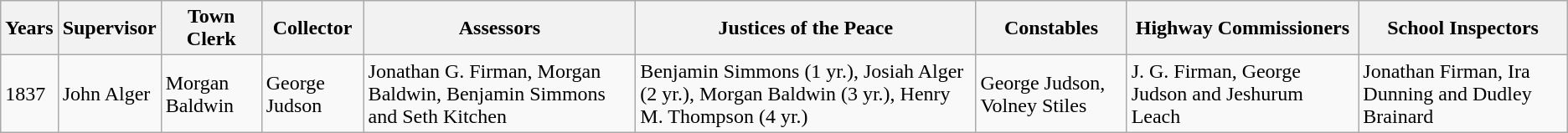<table class="wikitable">
<tr>
<th>Years</th>
<th>Supervisor</th>
<th>Town Clerk</th>
<th>Collector</th>
<th>Assessors</th>
<th>Justices of the Peace</th>
<th>Constables</th>
<th>Highway Commissioners</th>
<th>School Inspectors</th>
</tr>
<tr>
<td>1837</td>
<td>John Alger</td>
<td>Morgan Baldwin</td>
<td>George Judson</td>
<td>Jonathan G. Firman, Morgan Baldwin, Benjamin Simmons and Seth Kitchen</td>
<td>Benjamin Simmons (1 yr.), Josiah Alger (2 yr.), Morgan Baldwin (3 yr.), Henry M. Thompson (4 yr.)</td>
<td>George Judson, Volney Stiles</td>
<td>J. G. Firman, George Judson and Jeshurum Leach</td>
<td>Jonathan Firman, Ira Dunning and Dudley Brainard</td>
</tr>
</table>
